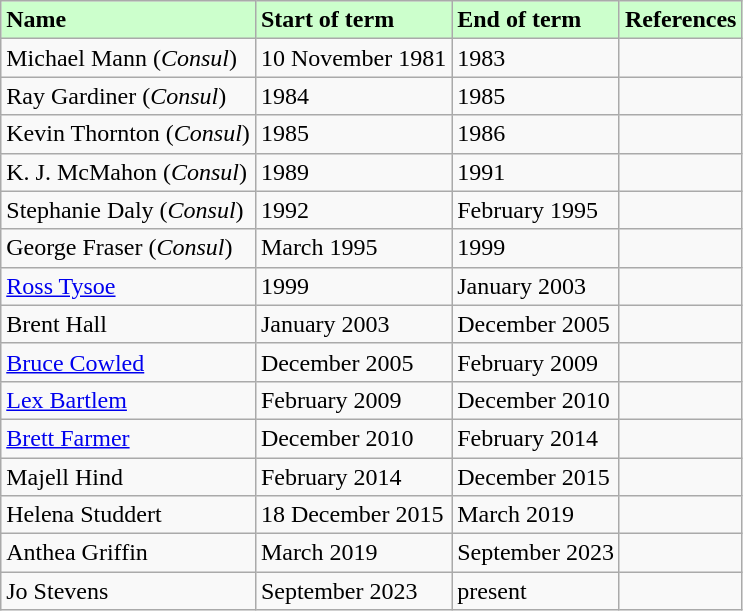<table border="1" class="wikitable">
<tr style="background-color:#cfc;">
<td><strong>Name</strong></td>
<td><strong>Start of term</strong></td>
<td><strong>End of term</strong></td>
<td><strong>References</strong></td>
</tr>
<tr>
<td>Michael Mann (<em>Consul</em>)</td>
<td>10 November 1981</td>
<td>1983</td>
<td></td>
</tr>
<tr>
<td>Ray Gardiner (<em>Consul</em>)</td>
<td>1984</td>
<td>1985</td>
<td></td>
</tr>
<tr>
<td>Kevin Thornton (<em>Consul</em>)</td>
<td>1985</td>
<td>1986</td>
<td></td>
</tr>
<tr>
<td>K. J. McMahon (<em>Consul</em>)</td>
<td>1989</td>
<td>1991</td>
<td></td>
</tr>
<tr>
<td>Stephanie Daly (<em>Consul</em>)</td>
<td>1992</td>
<td>February 1995</td>
<td></td>
</tr>
<tr>
<td>George Fraser (<em>Consul</em>)</td>
<td>March 1995</td>
<td>1999</td>
<td></td>
</tr>
<tr>
<td><a href='#'>Ross Tysoe</a></td>
<td>1999</td>
<td>January 2003</td>
<td></td>
</tr>
<tr>
<td>Brent Hall</td>
<td>January 2003</td>
<td>December 2005</td>
<td></td>
</tr>
<tr>
<td><a href='#'>Bruce Cowled</a></td>
<td>December 2005</td>
<td>February 2009</td>
<td></td>
</tr>
<tr>
<td><a href='#'>Lex Bartlem</a></td>
<td>February 2009</td>
<td>December 2010</td>
<td></td>
</tr>
<tr>
<td><a href='#'>Brett Farmer</a></td>
<td>December 2010</td>
<td>February 2014</td>
<td></td>
</tr>
<tr>
<td>Majell Hind</td>
<td>February 2014</td>
<td>December 2015</td>
<td></td>
</tr>
<tr>
<td>Helena Studdert</td>
<td>18 December 2015</td>
<td>March 2019</td>
<td></td>
</tr>
<tr>
<td>Anthea Griffin</td>
<td>March 2019</td>
<td>September 2023</td>
<td></td>
</tr>
<tr>
<td>Jo Stevens</td>
<td>September 2023</td>
<td>present</td>
<td></td>
</tr>
</table>
